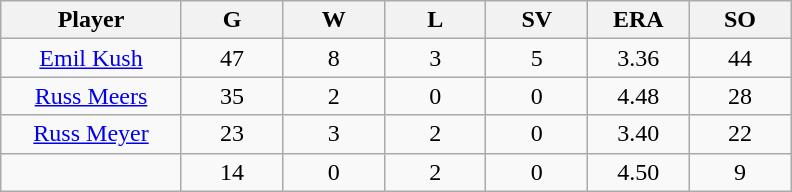<table class="wikitable sortable" style="text-align:center;">
<tr>
<th bgcolor="#DDDDFF" width="16%">Player</th>
<th bgcolor="#DDDDFF" width="9%">G</th>
<th bgcolor="#DDDDFF" width="9%">W</th>
<th bgcolor="#DDDDFF" width="9%">L</th>
<th bgcolor="#DDDDFF" width="9%">SV</th>
<th bgcolor="#DDDDFF" width="9%">ERA</th>
<th bgcolor="#DDDDFF" width="9%">SO</th>
</tr>
<tr>
<td><a href='#'>Emil Kush</a></td>
<td>47</td>
<td>8</td>
<td>3</td>
<td>5</td>
<td>3.36</td>
<td>44</td>
</tr>
<tr>
<td><a href='#'>Russ Meers</a></td>
<td>35</td>
<td>2</td>
<td>0</td>
<td>0</td>
<td>4.48</td>
<td>28</td>
</tr>
<tr>
<td><a href='#'>Russ Meyer</a></td>
<td>23</td>
<td>3</td>
<td>2</td>
<td>0</td>
<td>3.40</td>
<td>22</td>
</tr>
<tr>
<td></td>
<td>14</td>
<td>0</td>
<td>2</td>
<td>0</td>
<td>4.50</td>
<td>9</td>
</tr>
</table>
